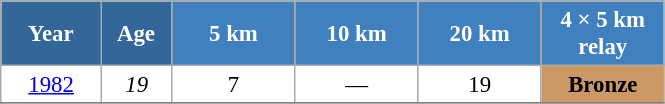<table class="wikitable" style="font-size:95%; text-align:center; border:grey solid 1px; border-collapse:collapse; background:#ffffff;">
<tr>
<th style="background-color:#369; color:white; width:60px;"> Year </th>
<th style="background-color:#369; color:white; width:40px;"> Age </th>
<th style="background-color:#4180be; color:white; width:75px;"> 5 km </th>
<th style="background-color:#4180be; color:white; width:75px;"> 10 km </th>
<th style="background-color:#4180be; color:white; width:75px;"> 20 km </th>
<th style="background-color:#4180be; color:white; width:75px;"> 4 × 5 km <br> relay </th>
</tr>
<tr>
<td><a href='#'>1982</a></td>
<td><em>19</em></td>
<td>7</td>
<td>—</td>
<td>19</td>
<td bgcolor="cc9966"><strong>Bronze</strong></td>
</tr>
<tr>
</tr>
</table>
